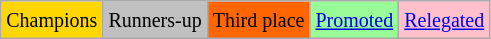<table class="wikitable">
<tr>
<td bgcolor=gold><small>Champions</small></td>
<td bgcolor=silver><small>Runners-up</small></td>
<td bgcolor=ff6600><small>Third place</small></td>
<td bgcolor=palegreen><small><a href='#'>Promoted</a></small></td>
<td bgcolor=pink><small><a href='#'>Relegated</a></small></td>
</tr>
</table>
